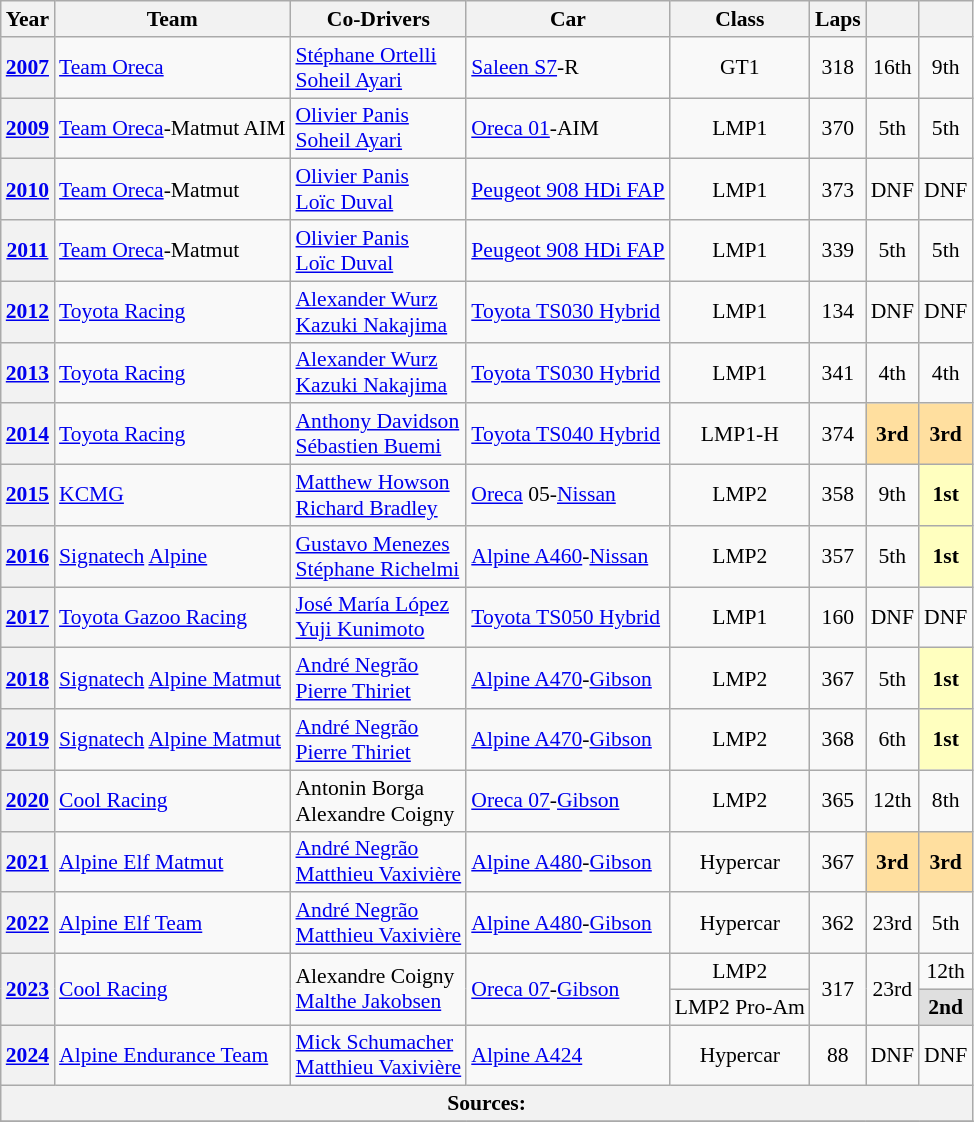<table class="wikitable" style="text-align:center; font-size:90%">
<tr>
<th>Year</th>
<th>Team</th>
<th>Co-Drivers</th>
<th>Car</th>
<th>Class</th>
<th>Laps</th>
<th></th>
<th></th>
</tr>
<tr>
<th><a href='#'>2007</a></th>
<td align="left"> <a href='#'>Team Oreca</a></td>
<td align="left"> <a href='#'>Stéphane Ortelli</a><br> <a href='#'>Soheil Ayari</a></td>
<td align="left"><a href='#'>Saleen S7</a>-R</td>
<td>GT1</td>
<td>318</td>
<td>16th</td>
<td>9th</td>
</tr>
<tr>
<th><a href='#'>2009</a></th>
<td align="left"> <a href='#'>Team Oreca</a>-Matmut AIM</td>
<td align="left"> <a href='#'>Olivier Panis</a><br> <a href='#'>Soheil Ayari</a></td>
<td align="left"><a href='#'>Oreca 01</a>-AIM</td>
<td>LMP1</td>
<td>370</td>
<td>5th</td>
<td>5th</td>
</tr>
<tr>
<th><a href='#'>2010</a></th>
<td align="left"> <a href='#'>Team Oreca</a>-Matmut</td>
<td align="left"> <a href='#'>Olivier Panis</a><br> <a href='#'>Loïc Duval</a></td>
<td align="left" nowrap><a href='#'>Peugeot 908 HDi FAP</a></td>
<td>LMP1</td>
<td>373</td>
<td>DNF</td>
<td>DNF</td>
</tr>
<tr>
<th><a href='#'>2011</a></th>
<td align="left"> <a href='#'>Team Oreca</a>-Matmut</td>
<td align="left"> <a href='#'>Olivier Panis</a><br> <a href='#'>Loïc Duval</a></td>
<td align="left"><a href='#'>Peugeot 908 HDi FAP</a></td>
<td>LMP1</td>
<td>339</td>
<td>5th</td>
<td>5th</td>
</tr>
<tr>
<th><a href='#'>2012</a></th>
<td align="left"> <a href='#'>Toyota Racing</a></td>
<td align="left"> <a href='#'>Alexander Wurz</a><br> <a href='#'>Kazuki Nakajima</a></td>
<td align="left"><a href='#'>Toyota TS030 Hybrid</a></td>
<td>LMP1</td>
<td>134</td>
<td>DNF</td>
<td>DNF</td>
</tr>
<tr>
<th><a href='#'>2013</a></th>
<td align="left"> <a href='#'>Toyota Racing</a></td>
<td align="left"> <a href='#'>Alexander Wurz</a><br> <a href='#'>Kazuki Nakajima</a></td>
<td align="left"><a href='#'>Toyota TS030 Hybrid</a></td>
<td>LMP1</td>
<td>341</td>
<td>4th</td>
<td>4th</td>
</tr>
<tr>
<th><a href='#'>2014</a></th>
<td align="left"> <a href='#'>Toyota Racing</a></td>
<td align="left"> <a href='#'>Anthony Davidson</a><br> <a href='#'>Sébastien Buemi</a></td>
<td align="left"><a href='#'>Toyota TS040 Hybrid</a></td>
<td>LMP1-H</td>
<td>374</td>
<td style="background:#FFDF9F;"><strong>3rd</strong></td>
<td style="background:#FFDF9F;"><strong>3rd</strong></td>
</tr>
<tr>
<th><a href='#'>2015</a></th>
<td align="left"> <a href='#'>KCMG</a></td>
<td align="left"> <a href='#'>Matthew Howson</a><br> <a href='#'>Richard Bradley</a></td>
<td align="left"><a href='#'>Oreca</a> 05-<a href='#'>Nissan</a></td>
<td>LMP2</td>
<td>358</td>
<td>9th</td>
<td style="background:#FFFFBF;"><strong>1st</strong></td>
</tr>
<tr>
<th><a href='#'>2016</a></th>
<td align="left"> <a href='#'>Signatech</a> <a href='#'>Alpine</a></td>
<td align="left"> <a href='#'>Gustavo Menezes</a><br> <a href='#'>Stéphane Richelmi</a></td>
<td align="left"><a href='#'>Alpine A460</a>-<a href='#'>Nissan</a></td>
<td>LMP2</td>
<td>357</td>
<td>5th</td>
<td style="background:#FFFFBF;"><strong>1st</strong></td>
</tr>
<tr>
<th><a href='#'>2017</a></th>
<td align="left"> <a href='#'>Toyota Gazoo Racing</a></td>
<td align="left"> <a href='#'>José María López</a><br> <a href='#'>Yuji Kunimoto</a></td>
<td align="left"><a href='#'>Toyota TS050 Hybrid</a></td>
<td>LMP1</td>
<td>160</td>
<td>DNF</td>
<td>DNF</td>
</tr>
<tr>
<th><a href='#'>2018</a></th>
<td align="left"> <a href='#'>Signatech</a> <a href='#'>Alpine Matmut</a></td>
<td align="left"> <a href='#'>André Negrão</a><br> <a href='#'>Pierre Thiriet</a></td>
<td align="left"><a href='#'>Alpine A470</a>-<a href='#'>Gibson</a></td>
<td>LMP2</td>
<td>367</td>
<td>5th</td>
<td style="background:#FFFFBF;"><strong>1st</strong></td>
</tr>
<tr>
<th><a href='#'>2019</a></th>
<td align="left" nowrap> <a href='#'>Signatech</a> <a href='#'>Alpine Matmut</a></td>
<td align="left" nowrap> <a href='#'>André Negrão</a><br> <a href='#'>Pierre Thiriet</a></td>
<td align="left" nowrap><a href='#'>Alpine A470</a>-<a href='#'>Gibson</a></td>
<td>LMP2</td>
<td>368</td>
<td>6th</td>
<td style="background:#FFFFBF;"><strong>1st</strong></td>
</tr>
<tr>
<th><a href='#'>2020</a></th>
<td align="left"> <a href='#'>Cool Racing</a></td>
<td align="left"> Antonin Borga<br> Alexandre Coigny</td>
<td align="left"><a href='#'>Oreca 07</a>-<a href='#'>Gibson</a></td>
<td>LMP2</td>
<td>365</td>
<td>12th</td>
<td>8th</td>
</tr>
<tr>
<th><a href='#'>2021</a></th>
<td align="left"> <a href='#'>Alpine Elf Matmut</a></td>
<td align="left"> <a href='#'>André Negrão</a><br> <a href='#'>Matthieu Vaxivière</a></td>
<td align="left"><a href='#'>Alpine A480</a>-<a href='#'>Gibson</a></td>
<td>Hypercar</td>
<td>367</td>
<td style="background:#FFDF9F;"><strong>3rd</strong></td>
<td style="background:#FFDF9F;"><strong>3rd</strong></td>
</tr>
<tr>
<th><a href='#'>2022</a></th>
<td align="left"> <a href='#'>Alpine Elf Team</a></td>
<td align="left"> <a href='#'>André Negrão</a><br> <a href='#'>Matthieu Vaxivière</a></td>
<td align="left"><a href='#'>Alpine A480</a>-<a href='#'>Gibson</a></td>
<td>Hypercar</td>
<td>362</td>
<td>23rd</td>
<td>5th</td>
</tr>
<tr>
<th rowspan="2"><a href='#'>2023</a></th>
<td align="left" rowspan="2"> <a href='#'>Cool Racing</a></td>
<td align="left" rowspan="2"> Alexandre Coigny<br> <a href='#'>Malthe Jakobsen</a></td>
<td align="left" rowspan="2"><a href='#'>Oreca 07</a>-<a href='#'>Gibson</a></td>
<td>LMP2</td>
<td rowspan="2">317</td>
<td rowspan="2">23rd</td>
<td>12th</td>
</tr>
<tr>
<td>LMP2 Pro-Am</td>
<td style="background:#DFDFDF;"><strong>2nd</strong></td>
</tr>
<tr>
<th><a href='#'>2024</a></th>
<td align="left"> <a href='#'>Alpine Endurance Team</a></td>
<td align="left" nowrap> <a href='#'>Mick Schumacher</a><br> <a href='#'>Matthieu Vaxivière</a></td>
<td align="left"><a href='#'>Alpine A424</a></td>
<td>Hypercar</td>
<td>88</td>
<td>DNF</td>
<td>DNF</td>
</tr>
<tr>
<th colspan="8">Sources:</th>
</tr>
<tr>
</tr>
</table>
